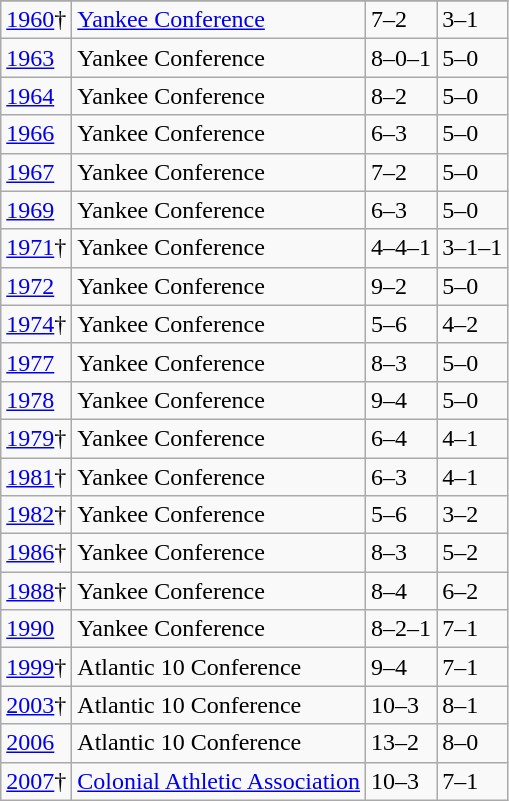<table class="wikitable">
<tr>
</tr>
<tr>
<td><a href='#'>1960</a>†</td>
<td><a href='#'>Yankee Conference</a></td>
<td>7–2</td>
<td>3–1</td>
</tr>
<tr>
<td><a href='#'>1963</a></td>
<td>Yankee Conference</td>
<td>8–0–1</td>
<td>5–0</td>
</tr>
<tr>
<td><a href='#'>1964</a></td>
<td>Yankee Conference</td>
<td>8–2</td>
<td>5–0</td>
</tr>
<tr>
<td><a href='#'>1966</a></td>
<td>Yankee Conference</td>
<td>6–3</td>
<td>5–0</td>
</tr>
<tr>
<td><a href='#'>1967</a></td>
<td>Yankee Conference</td>
<td>7–2</td>
<td>5–0</td>
</tr>
<tr>
<td><a href='#'>1969</a></td>
<td>Yankee Conference</td>
<td>6–3</td>
<td>5–0</td>
</tr>
<tr>
<td><a href='#'>1971</a>†</td>
<td>Yankee Conference</td>
<td>4–4–1</td>
<td>3–1–1</td>
</tr>
<tr>
<td><a href='#'>1972</a></td>
<td>Yankee Conference</td>
<td>9–2</td>
<td>5–0</td>
</tr>
<tr>
<td><a href='#'>1974</a>†</td>
<td>Yankee Conference</td>
<td>5–6</td>
<td>4–2</td>
</tr>
<tr>
<td><a href='#'>1977</a></td>
<td>Yankee Conference</td>
<td>8–3</td>
<td>5–0</td>
</tr>
<tr>
<td><a href='#'>1978</a></td>
<td>Yankee Conference</td>
<td>9–4</td>
<td>5–0</td>
</tr>
<tr>
<td><a href='#'>1979</a>†</td>
<td>Yankee Conference</td>
<td>6–4</td>
<td>4–1</td>
</tr>
<tr>
<td><a href='#'>1981</a>†</td>
<td>Yankee Conference</td>
<td>6–3</td>
<td>4–1</td>
</tr>
<tr>
<td><a href='#'>1982</a>†</td>
<td>Yankee Conference</td>
<td>5–6</td>
<td>3–2</td>
</tr>
<tr>
<td><a href='#'>1986</a>†</td>
<td>Yankee Conference</td>
<td>8–3</td>
<td>5–2</td>
</tr>
<tr>
<td><a href='#'>1988</a>†</td>
<td>Yankee Conference</td>
<td>8–4</td>
<td>6–2</td>
</tr>
<tr>
<td><a href='#'>1990</a></td>
<td>Yankee Conference</td>
<td>8–2–1</td>
<td>7–1</td>
</tr>
<tr>
<td><a href='#'>1999</a>†</td>
<td>Atlantic 10 Conference</td>
<td>9–4</td>
<td>7–1</td>
</tr>
<tr>
<td><a href='#'>2003</a>†</td>
<td>Atlantic 10 Conference</td>
<td>10–3</td>
<td>8–1</td>
</tr>
<tr>
<td><a href='#'>2006</a></td>
<td>Atlantic 10 Conference</td>
<td>13–2</td>
<td>8–0</td>
</tr>
<tr>
<td><a href='#'>2007</a>†</td>
<td><a href='#'>Colonial Athletic Association</a></td>
<td>10–3</td>
<td>7–1</td>
</tr>
</table>
